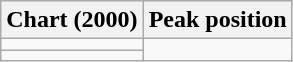<table class="wikitable">
<tr>
<th>Chart (2000)</th>
<th>Peak position</th>
</tr>
<tr>
<td></td>
</tr>
<tr>
<td></td>
</tr>
</table>
